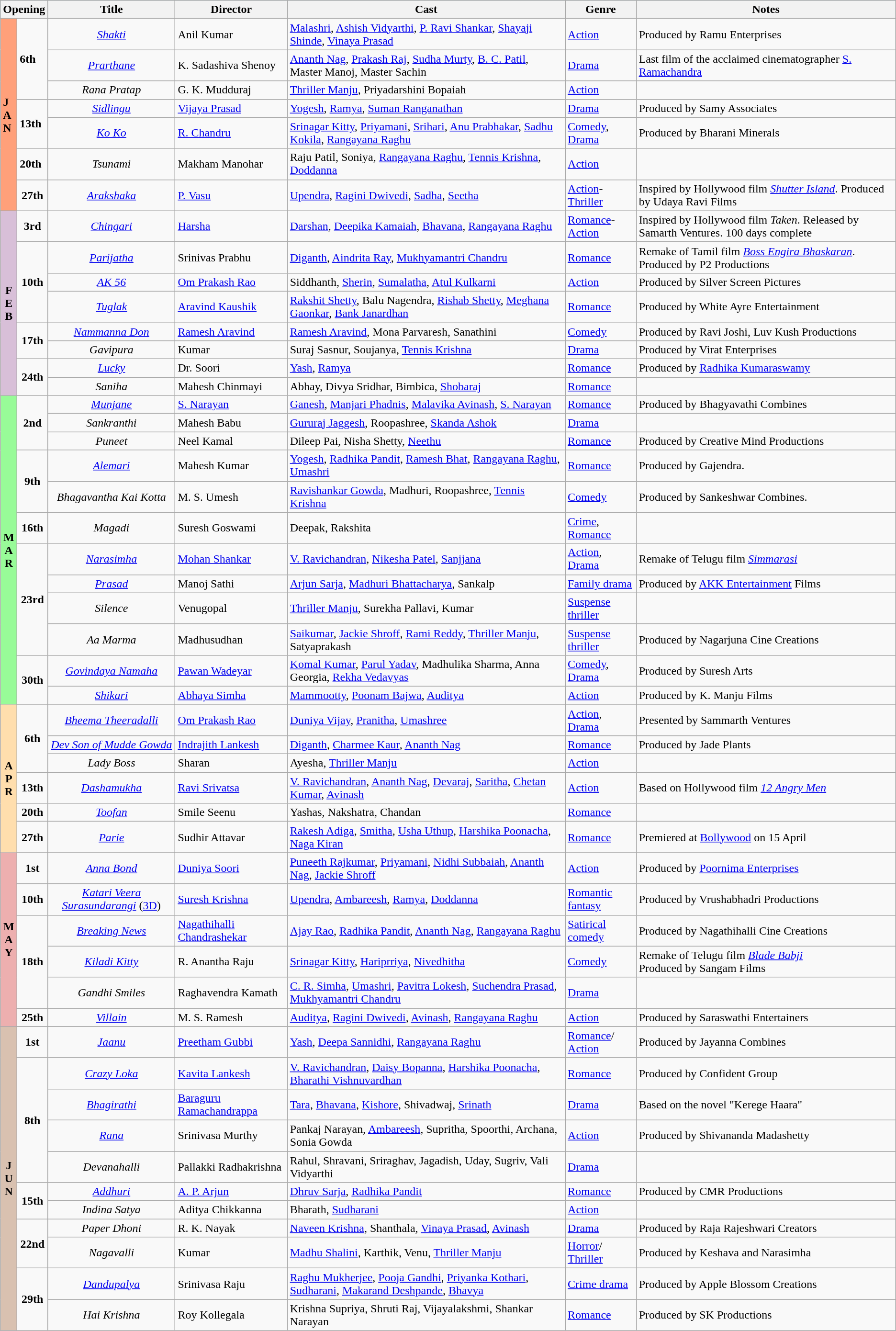<table class="wikitable">
<tr style="background:#b0e0e6;">
<th colspan="2">Opening</th>
<th>Title</th>
<th>Director</th>
<th>Cast</th>
<th>Genre</th>
<th>Notes</th>
</tr>
<tr January!>
<td rowspan="7"  style="background:#FFA07A;"><strong>J<br>A<br>N</strong></td>
<td rowspan="3"><strong>6th</strong></td>
<td style="text-align:center;"><em><a href='#'>Shakti</a></em></td>
<td>Anil Kumar</td>
<td><a href='#'>Malashri</a>, <a href='#'>Ashish Vidyarthi</a>, <a href='#'>P. Ravi Shankar</a>, <a href='#'>Shayaji Shinde</a>, <a href='#'>Vinaya Prasad</a></td>
<td><a href='#'>Action</a></td>
<td>Produced by Ramu Enterprises</td>
</tr>
<tr>
<td style="text-align:center;"><em><a href='#'>Prarthane</a></em></td>
<td>K. Sadashiva Shenoy</td>
<td><a href='#'>Ananth Nag</a>, <a href='#'>Prakash Raj</a>, <a href='#'>Sudha Murty</a>, <a href='#'>B. C. Patil</a>, Master Manoj, Master Sachin</td>
<td><a href='#'>Drama</a></td>
<td>Last film of the acclaimed cinematographer <a href='#'>S. Ramachandra</a></td>
</tr>
<tr>
<td style="text-align:center;"><em>Rana Pratap</em></td>
<td>G. K. Mudduraj</td>
<td><a href='#'>Thriller Manju</a>, Priyadarshini Bopaiah</td>
<td><a href='#'>Action</a></td>
<td></td>
</tr>
<tr>
<td rowspan="2"><strong>13th</strong></td>
<td style="text-align:center;"><em><a href='#'>Sidlingu</a></em></td>
<td><a href='#'>Vijaya Prasad</a></td>
<td><a href='#'>Yogesh</a>, <a href='#'>Ramya</a>, <a href='#'>Suman Ranganathan</a></td>
<td><a href='#'>Drama</a></td>
<td>Produced by Samy Associates</td>
</tr>
<tr>
<td style="text-align:center;"><em><a href='#'>Ko Ko</a></em></td>
<td><a href='#'>R. Chandru</a></td>
<td><a href='#'>Srinagar Kitty</a>, <a href='#'>Priyamani</a>, <a href='#'>Srihari</a>, <a href='#'>Anu Prabhakar</a>, <a href='#'>Sadhu Kokila</a>, <a href='#'>Rangayana Raghu</a></td>
<td><a href='#'>Comedy</a>, <a href='#'>Drama</a></td>
<td>Produced by Bharani Minerals</td>
</tr>
<tr>
<td><strong>20th</strong></td>
<td style="text-align:center;"><em>Tsunami</em></td>
<td>Makham Manohar</td>
<td>Raju Patil, Soniya, <a href='#'>Rangayana Raghu</a>, <a href='#'>Tennis Krishna</a>, <a href='#'>Doddanna</a></td>
<td><a href='#'>Action</a></td>
<td></td>
</tr>
<tr>
<td style="text-align:center;"><strong>27th</strong></td>
<td style="text-align:center;"><em><a href='#'>Arakshaka</a></em></td>
<td><a href='#'>P. Vasu</a></td>
<td><a href='#'>Upendra</a>, <a href='#'>Ragini Dwivedi</a>, <a href='#'>Sadha</a>, <a href='#'>Seetha</a></td>
<td><a href='#'>Action</a>- <a href='#'>Thriller</a></td>
<td>Inspired by Hollywood film <em><a href='#'>Shutter Island</a></em>. Produced by Udaya Ravi Films</td>
</tr>
<tr February!>
<td rowspan="8"   style="text-align:center; background:thistle; textcolor:#000;"><strong>F<br>E<br>B</strong></td>
<td style="text-align:center;"><strong>3rd</strong></td>
<td style="text-align:center;"><em><a href='#'>Chingari</a></em></td>
<td><a href='#'>Harsha</a></td>
<td><a href='#'>Darshan</a>, <a href='#'>Deepika Kamaiah</a>, <a href='#'>Bhavana</a>, <a href='#'>Rangayana Raghu</a></td>
<td><a href='#'>Romance</a>-<a href='#'>Action</a></td>
<td>Inspired by Hollywood film <em>Taken</em>. Released by Samarth Ventures. 100 days complete</td>
</tr>
<tr>
<td rowspan="3" style="text-align:center;"><strong>10th</strong></td>
<td style="text-align:center;"><em><a href='#'>Parijatha</a></em></td>
<td>Srinivas Prabhu</td>
<td><a href='#'>Diganth</a>, <a href='#'>Aindrita Ray</a>, <a href='#'>Mukhyamantri Chandru</a></td>
<td><a href='#'>Romance</a></td>
<td>Remake of Tamil film <em><a href='#'>Boss Engira Bhaskaran</a></em>. Produced by P2 Productions</td>
</tr>
<tr>
<td style="text-align:center;"><em><a href='#'>AK 56</a></em></td>
<td><a href='#'>Om Prakash Rao</a></td>
<td>Siddhanth, <a href='#'>Sherin</a>, <a href='#'>Sumalatha</a>, <a href='#'>Atul Kulkarni</a></td>
<td><a href='#'>Action</a></td>
<td>Produced by Silver Screen Pictures</td>
</tr>
<tr>
<td style="text-align:center;"><em><a href='#'>Tuglak</a></em></td>
<td><a href='#'>Aravind Kaushik</a></td>
<td><a href='#'>Rakshit Shetty</a>, Balu Nagendra, <a href='#'>Rishab Shetty</a>, <a href='#'>Meghana Gaonkar</a>, <a href='#'>Bank Janardhan</a></td>
<td><a href='#'>Romance</a></td>
<td>Produced by White Ayre Entertainment</td>
</tr>
<tr>
<td rowspan="2" style="text-align:center;"><strong>17th</strong></td>
<td style="text-align:center;"><em><a href='#'>Nammanna Don</a></em></td>
<td><a href='#'>Ramesh Aravind</a></td>
<td><a href='#'>Ramesh Aravind</a>, Mona Parvaresh, Sanathini</td>
<td><a href='#'>Comedy</a></td>
<td>Produced by Ravi Joshi, Luv Kush Productions</td>
</tr>
<tr>
<td style="text-align:center;"><em>Gavipura</em></td>
<td>Kumar</td>
<td>Suraj Sasnur, Soujanya, <a href='#'>Tennis Krishna</a></td>
<td><a href='#'>Drama</a></td>
<td>Produced by Virat Enterprises</td>
</tr>
<tr>
<td rowspan="2" style="text-align:center;"><strong>24th</strong></td>
<td style="text-align:center;"><em><a href='#'>Lucky</a></em></td>
<td>Dr. Soori</td>
<td><a href='#'>Yash</a>, <a href='#'>Ramya</a></td>
<td><a href='#'>Romance</a></td>
<td>Produced by <a href='#'>Radhika Kumaraswamy</a></td>
</tr>
<tr>
<td style="text-align:center;"><em>Saniha</em></td>
<td>Mahesh Chinmayi</td>
<td>Abhay, Divya Sridhar, Bimbica, <a href='#'>Shobaraj</a></td>
<td><a href='#'>Romance</a></td>
<td></td>
</tr>
<tr March!>
<td rowspan="12" style="text-align:center; background:#98fb98; textcolor:#000;"><strong>M<br>A<br>R</strong></td>
<td rowspan="3" style="text-align:center;"><strong>2nd</strong></td>
<td style="text-align:center;"><em><a href='#'>Munjane</a></em></td>
<td><a href='#'>S. Narayan</a></td>
<td><a href='#'>Ganesh</a>, <a href='#'>Manjari Phadnis</a>, <a href='#'>Malavika Avinash</a>, <a href='#'>S. Narayan</a></td>
<td><a href='#'>Romance</a></td>
<td>Produced by Bhagyavathi Combines</td>
</tr>
<tr>
<td style="text-align:center;"><em>Sankranthi</em></td>
<td>Mahesh Babu</td>
<td><a href='#'>Gururaj Jaggesh</a>, Roopashree, <a href='#'>Skanda Ashok</a></td>
<td><a href='#'>Drama</a></td>
<td></td>
</tr>
<tr>
<td style="text-align:center;"><em>Puneet</em></td>
<td>Neel Kamal</td>
<td>Dileep Pai, Nisha Shetty, <a href='#'>Neethu</a></td>
<td><a href='#'>Romance</a></td>
<td>Produced by Creative Mind Productions</td>
</tr>
<tr>
<td rowspan="2" style="text-align:center;"><strong>9th</strong></td>
<td style="text-align:center;"><em><a href='#'>Alemari</a></em></td>
<td>Mahesh Kumar</td>
<td><a href='#'>Yogesh</a>, <a href='#'>Radhika Pandit</a>, <a href='#'>Ramesh Bhat</a>, <a href='#'>Rangayana Raghu</a>, <a href='#'>Umashri</a></td>
<td><a href='#'>Romance</a></td>
<td>Produced by Gajendra.</td>
</tr>
<tr>
<td style="text-align:center;"><em>Bhagavantha Kai Kotta</em></td>
<td>M. S. Umesh</td>
<td><a href='#'>Ravishankar Gowda</a>, Madhuri, Roopashree, <a href='#'>Tennis Krishna</a></td>
<td><a href='#'>Comedy</a></td>
<td>Produced by Sankeshwar Combines.</td>
</tr>
<tr>
<td style="text-align:center;"><strong>16th</strong></td>
<td style="text-align:center;"><em>Magadi</em></td>
<td>Suresh Goswami</td>
<td>Deepak, Rakshita</td>
<td><a href='#'>Crime</a>, <a href='#'>Romance</a></td>
<td></td>
</tr>
<tr>
<td rowspan="4" style="text-align:center;"><strong>23rd</strong></td>
<td style="text-align:center;"><em><a href='#'>Narasimha</a></em></td>
<td><a href='#'>Mohan Shankar</a></td>
<td><a href='#'>V. Ravichandran</a>, <a href='#'>Nikesha Patel</a>, <a href='#'>Sanjjana</a></td>
<td><a href='#'>Action</a>, <a href='#'>Drama</a></td>
<td>Remake of Telugu film <em><a href='#'>Simmarasi</a></em></td>
</tr>
<tr>
<td style="text-align:center;"><em><a href='#'>Prasad</a></em></td>
<td>Manoj Sathi</td>
<td><a href='#'>Arjun Sarja</a>, <a href='#'>Madhuri Bhattacharya</a>, Sankalp</td>
<td><a href='#'>Family drama</a></td>
<td>Produced by <a href='#'>AKK Entertainment</a> Films</td>
</tr>
<tr>
<td style="text-align:center;"><em>Silence</em></td>
<td>Venugopal</td>
<td><a href='#'>Thriller Manju</a>, Surekha Pallavi, Kumar</td>
<td><a href='#'>Suspense thriller</a></td>
<td></td>
</tr>
<tr>
<td style="text-align:center;"><em>Aa Marma</em></td>
<td>Madhusudhan</td>
<td><a href='#'>Saikumar</a>, <a href='#'>Jackie Shroff</a>, <a href='#'>Rami Reddy</a>, <a href='#'>Thriller Manju</a>, Satyaprakash</td>
<td><a href='#'>Suspense thriller</a></td>
<td>Produced by Nagarjuna Cine Creations</td>
</tr>
<tr>
<td rowspan="2" style="text-align:center;"><strong>30th</strong></td>
<td style="text-align:center;"><em><a href='#'>Govindaya Namaha</a></em></td>
<td><a href='#'>Pawan Wadeyar</a></td>
<td><a href='#'>Komal Kumar</a>, <a href='#'>Parul Yadav</a>, Madhulika Sharma, Anna Georgia, <a href='#'>Rekha Vedavyas</a></td>
<td><a href='#'>Comedy</a>, <a href='#'>Drama</a></td>
<td>Produced by Suresh Arts</td>
</tr>
<tr>
<td style="text-align:center;"><em><a href='#'>Shikari</a></em></td>
<td><a href='#'>Abhaya Simha</a></td>
<td><a href='#'>Mammootty</a>, <a href='#'>Poonam Bajwa</a>, <a href='#'>Auditya</a></td>
<td><a href='#'>Action</a></td>
<td>Produced by K. Manju Films</td>
</tr>
<tr April!>
<td rowspan="7"   style="text-align:center; background:#ffdead; textcolor:#000;"><strong>A<br>P<br>R</strong></td>
</tr>
<tr>
<td rowspan="3" style="text-align:center;"><strong>6th</strong></td>
<td style="text-align:center;"><em><a href='#'>Bheema Theeradalli</a></em></td>
<td><a href='#'>Om Prakash Rao</a></td>
<td><a href='#'>Duniya Vijay</a>, <a href='#'>Pranitha</a>, <a href='#'>Umashree</a></td>
<td><a href='#'>Action</a>, <a href='#'>Drama</a></td>
<td>Presented by Sammarth Ventures</td>
</tr>
<tr>
<td style="text-align:center;"><em><a href='#'>Dev Son of Mudde Gowda</a></em></td>
<td><a href='#'>Indrajith Lankesh</a></td>
<td><a href='#'>Diganth</a>, <a href='#'>Charmee Kaur</a>, <a href='#'>Ananth Nag</a></td>
<td><a href='#'>Romance</a></td>
<td>Produced by Jade Plants</td>
</tr>
<tr>
<td style="text-align:center;"><em>Lady Boss</em></td>
<td>Sharan</td>
<td>Ayesha, <a href='#'>Thriller Manju</a></td>
<td><a href='#'>Action</a></td>
<td></td>
</tr>
<tr>
<td style="text-align:center;"><strong>13th</strong></td>
<td style="text-align:center;"><em><a href='#'>Dashamukha</a></em></td>
<td><a href='#'>Ravi Srivatsa</a></td>
<td><a href='#'>V. Ravichandran</a>, <a href='#'>Ananth Nag</a>, <a href='#'>Devaraj</a>, <a href='#'>Saritha</a>, <a href='#'>Chetan Kumar</a>, <a href='#'>Avinash</a></td>
<td><a href='#'>Action</a></td>
<td>Based on Hollywood film <em><a href='#'>12 Angry Men</a></em></td>
</tr>
<tr>
<td style="text-align:center;"><strong>20th</strong></td>
<td style="text-align:center;"><em><a href='#'>Toofan</a></em></td>
<td>Smile Seenu</td>
<td>Yashas, Nakshatra, Chandan</td>
<td><a href='#'>Romance</a></td>
<td></td>
</tr>
<tr>
<td style="text-align:center;"><strong>27th</strong></td>
<td style="text-align:center;"><em><a href='#'>Parie</a></em></td>
<td>Sudhir Attavar</td>
<td><a href='#'>Rakesh Adiga</a>, <a href='#'>Smitha</a>, <a href='#'>Usha Uthup</a>, <a href='#'>Harshika Poonacha</a>, <a href='#'>Naga Kiran</a></td>
<td><a href='#'>Romance</a></td>
<td>Premiered at <a href='#'>Bollywood</a> on 15 April</td>
</tr>
<tr May!>
<td rowspan="7"   style="text-align:center; background:#edafaf; textcolor:#000;"><strong>M<br>A<br>Y</strong></td>
</tr>
<tr>
<td style="text-align:center;"><strong>1st</strong></td>
<td style="text-align:center;"><em><a href='#'>Anna Bond</a></em></td>
<td><a href='#'>Duniya Soori</a></td>
<td><a href='#'>Puneeth Rajkumar</a>, <a href='#'>Priyamani</a>, <a href='#'>Nidhi Subbaiah</a>, <a href='#'>Ananth Nag</a>, <a href='#'>Jackie Shroff</a></td>
<td><a href='#'>Action</a></td>
<td>Produced by <a href='#'>Poornima Enterprises</a></td>
</tr>
<tr>
<td style="text-align:center;"><strong>10th</strong></td>
<td style="text-align:center;"><em><a href='#'>Katari Veera Surasundarangi</a></em> (<a href='#'>3D</a>)</td>
<td><a href='#'>Suresh Krishna</a></td>
<td><a href='#'>Upendra</a>, <a href='#'>Ambareesh</a>, <a href='#'>Ramya</a>, <a href='#'>Doddanna</a></td>
<td><a href='#'>Romantic fantasy</a></td>
<td>Produced by Vrushabhadri Productions</td>
</tr>
<tr>
<td rowspan="3" style="text-align:center;"><strong>18th</strong></td>
<td style="text-align:center;"><em><a href='#'>Breaking News</a></em></td>
<td><a href='#'>Nagathihalli Chandrashekar</a></td>
<td><a href='#'>Ajay Rao</a>, <a href='#'>Radhika Pandit</a>, <a href='#'>Ananth Nag</a>, <a href='#'>Rangayana Raghu</a></td>
<td><a href='#'>Satirical comedy</a></td>
<td>Produced by Nagathihalli Cine Creations</td>
</tr>
<tr>
<td style="text-align:center;"><em><a href='#'>Kiladi Kitty</a></em></td>
<td>R. Anantha Raju</td>
<td><a href='#'>Srinagar Kitty</a>, <a href='#'>Hariprriya</a>, <a href='#'>Nivedhitha</a></td>
<td><a href='#'>Comedy</a></td>
<td>Remake of Telugu film <em><a href='#'>Blade Babji</a></em> <br> Produced by Sangam Films</td>
</tr>
<tr>
<td style="text-align:center;"><em>Gandhi Smiles</em></td>
<td>Raghavendra Kamath</td>
<td><a href='#'>C. R. Simha</a>, <a href='#'>Umashri</a>, <a href='#'>Pavitra Lokesh</a>, <a href='#'>Suchendra Prasad</a>, <a href='#'>Mukhyamantri Chandru</a></td>
<td><a href='#'>Drama</a></td>
<td></td>
</tr>
<tr>
<td style="text-align:center;"><strong>25th</strong></td>
<td style="text-align:center;"><em><a href='#'>Villain</a></em></td>
<td>M. S. Ramesh</td>
<td><a href='#'>Auditya</a>, <a href='#'>Ragini Dwivedi</a>, <a href='#'>Avinash</a>, <a href='#'>Rangayana Raghu</a></td>
<td><a href='#'>Action</a></td>
<td>Produced by Saraswathi Entertainers</td>
</tr>
<tr June!>
<td rowspan="12"   style="text-align:center; background:#d9c1b0; textcolor:#000;"><strong>J<br>U<br>N</strong></td>
</tr>
<tr>
<td style="text-align:center;"><strong>1st</strong></td>
<td style="text-align:center;"><em><a href='#'>Jaanu</a></em></td>
<td><a href='#'>Preetham Gubbi</a></td>
<td><a href='#'>Yash</a>, <a href='#'>Deepa Sannidhi</a>, <a href='#'>Rangayana Raghu</a></td>
<td><a href='#'>Romance</a>/ <a href='#'>Action</a></td>
<td>Produced by Jayanna Combines</td>
</tr>
<tr>
<td rowspan="4" style="text-align:center;"><strong>8th</strong></td>
<td style="text-align:center;"><em><a href='#'>Crazy Loka</a></em></td>
<td><a href='#'>Kavita Lankesh</a></td>
<td><a href='#'>V. Ravichandran</a>, <a href='#'>Daisy Bopanna</a>, <a href='#'>Harshika Poonacha</a>, <a href='#'>Bharathi Vishnuvardhan</a></td>
<td><a href='#'>Romance</a></td>
<td>Produced by Confident Group</td>
</tr>
<tr>
<td style="text-align:center;"><em><a href='#'>Bhagirathi</a></em></td>
<td><a href='#'>Baraguru Ramachandrappa</a></td>
<td><a href='#'>Tara</a>, <a href='#'>Bhavana</a>, <a href='#'>Kishore</a>, Shivadwaj, <a href='#'>Srinath</a></td>
<td><a href='#'>Drama</a></td>
<td>Based on the novel "Kerege Haara"</td>
</tr>
<tr>
<td style="text-align:center;"><em><a href='#'>Rana</a></em></td>
<td>Srinivasa Murthy</td>
<td>Pankaj Narayan, <a href='#'>Ambareesh</a>, Supritha, Spoorthi, Archana, Sonia Gowda</td>
<td><a href='#'>Action</a></td>
<td>Produced by Shivananda Madashetty</td>
</tr>
<tr>
<td style="text-align:center;"><em>Devanahalli</em></td>
<td>Pallakki Radhakrishna</td>
<td>Rahul, Shravani, Sriraghav, Jagadish, Uday, Sugriv, Vali Vidyarthi</td>
<td><a href='#'>Drama</a></td>
<td></td>
</tr>
<tr>
<td rowspan="2" style="text-align:center;"><strong>15th</strong></td>
<td style="text-align:center;"><em><a href='#'>Addhuri</a></em></td>
<td><a href='#'>A. P. Arjun</a></td>
<td><a href='#'>Dhruv Sarja</a>, <a href='#'>Radhika Pandit</a></td>
<td><a href='#'>Romance</a></td>
<td>Produced by CMR Productions</td>
</tr>
<tr>
<td style="text-align:center;"><em>Indina Satya</em></td>
<td>Aditya Chikkanna</td>
<td>Bharath, <a href='#'>Sudharani</a></td>
<td><a href='#'>Action</a></td>
<td></td>
</tr>
<tr>
<td rowspan="2" style="text-align:center;"><strong>22nd</strong></td>
<td style="text-align:center;"><em>Paper Dhoni</em></td>
<td>R. K. Nayak</td>
<td><a href='#'>Naveen Krishna</a>, Shanthala, <a href='#'>Vinaya Prasad</a>, <a href='#'>Avinash</a></td>
<td><a href='#'>Drama</a></td>
<td>Produced by Raja Rajeshwari Creators</td>
</tr>
<tr>
<td style="text-align:center;"><em>Nagavalli</em></td>
<td>Kumar</td>
<td><a href='#'>Madhu Shalini</a>, Karthik, Venu, <a href='#'>Thriller Manju</a></td>
<td><a href='#'>Horror</a>/ <a href='#'>Thriller</a></td>
<td>Produced by Keshava and Narasimha</td>
</tr>
<tr>
<td rowspan="2" style="text-align:center;"><strong>29th</strong></td>
<td style="text-align:center;"><em><a href='#'>Dandupalya</a></em></td>
<td>Srinivasa Raju</td>
<td><a href='#'>Raghu Mukherjee</a>, <a href='#'>Pooja Gandhi</a>, <a href='#'>Priyanka Kothari</a>, <a href='#'>Sudharani</a>, <a href='#'>Makarand Deshpande</a>, <a href='#'>Bhavya</a></td>
<td><a href='#'>Crime drama</a></td>
<td>Produced by Apple Blossom Creations</td>
</tr>
<tr>
<td style="text-align:center;"><em>Hai Krishna</em></td>
<td>Roy Kollegala</td>
<td>Krishna Supriya, Shruti Raj, Vijayalakshmi, Shankar Narayan</td>
<td><a href='#'>Romance</a></td>
<td>Produced by SK Productions</td>
</tr>
</table>
